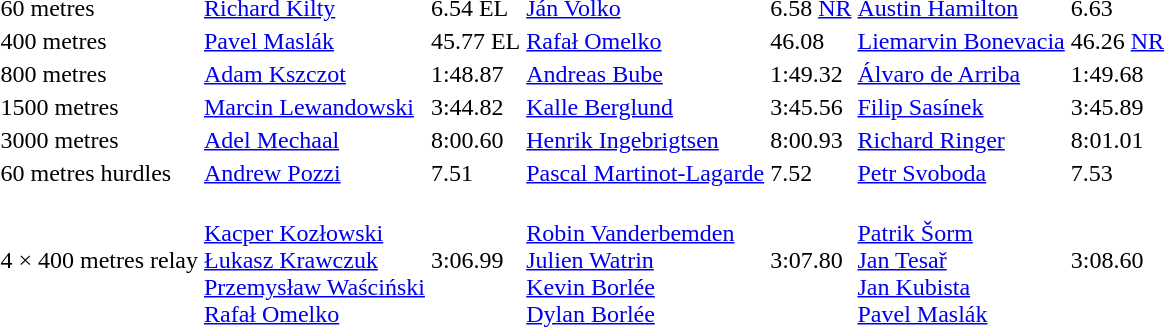<table>
<tr>
<td>60 metres <br></td>
<td><a href='#'>Richard Kilty</a><br></td>
<td>6.54 EL</td>
<td><a href='#'>Ján Volko</a><br></td>
<td>6.58 <a href='#'>NR</a></td>
<td><a href='#'>Austin Hamilton</a><br></td>
<td>6.63 </td>
</tr>
<tr>
<td>400 metres <br></td>
<td><a href='#'>Pavel Maslák</a><br></td>
<td>45.77 EL</td>
<td><a href='#'>Rafał Omelko</a><br></td>
<td>46.08 </td>
<td><a href='#'>Liemarvin Bonevacia</a><br></td>
<td>46.26 <a href='#'>NR</a></td>
</tr>
<tr>
<td>800 metres <br></td>
<td><a href='#'>Adam Kszczot</a><br></td>
<td>1:48.87</td>
<td><a href='#'>Andreas Bube</a><br></td>
<td>1:49.32</td>
<td><a href='#'>Álvaro de Arriba</a><br></td>
<td>1:49.68</td>
</tr>
<tr>
<td>1500 metres <br></td>
<td><a href='#'>Marcin Lewandowski</a><br></td>
<td>3:44.82</td>
<td><a href='#'>Kalle Berglund</a><br></td>
<td>3:45.56</td>
<td><a href='#'>Filip Sasínek</a><br></td>
<td>3:45.89</td>
</tr>
<tr>
<td>3000 metres <br></td>
<td><a href='#'>Adel Mechaal</a><br></td>
<td>8:00.60</td>
<td><a href='#'>Henrik Ingebrigtsen</a><br></td>
<td>8:00.93</td>
<td><a href='#'>Richard Ringer</a><br></td>
<td>8:01.01</td>
</tr>
<tr>
<td>60 metres hurdles <br></td>
<td><a href='#'>Andrew Pozzi</a><br></td>
<td>7.51</td>
<td><a href='#'>Pascal Martinot-Lagarde</a><br></td>
<td>7.52</td>
<td><a href='#'>Petr Svoboda</a><br></td>
<td>7.53 </td>
</tr>
<tr>
<td>4 × 400 metres relay<br></td>
<td><br><a href='#'>Kacper Kozłowski</a><br><a href='#'>Łukasz Krawczuk</a><br><a href='#'>Przemysław Waściński</a><br><a href='#'>Rafał Omelko</a></td>
<td>3:06.99</td>
<td><br><a href='#'>Robin Vanderbemden</a><br><a href='#'>Julien Watrin</a><br><a href='#'>Kevin Borlée</a><br><a href='#'>Dylan Borlée</a></td>
<td>3:07.80</td>
<td><br><a href='#'>Patrik Šorm</a><br><a href='#'>Jan Tesař</a><br><a href='#'>Jan Kubista</a><br><a href='#'>Pavel Maslák</a></td>
<td>3:08.60</td>
</tr>
</table>
